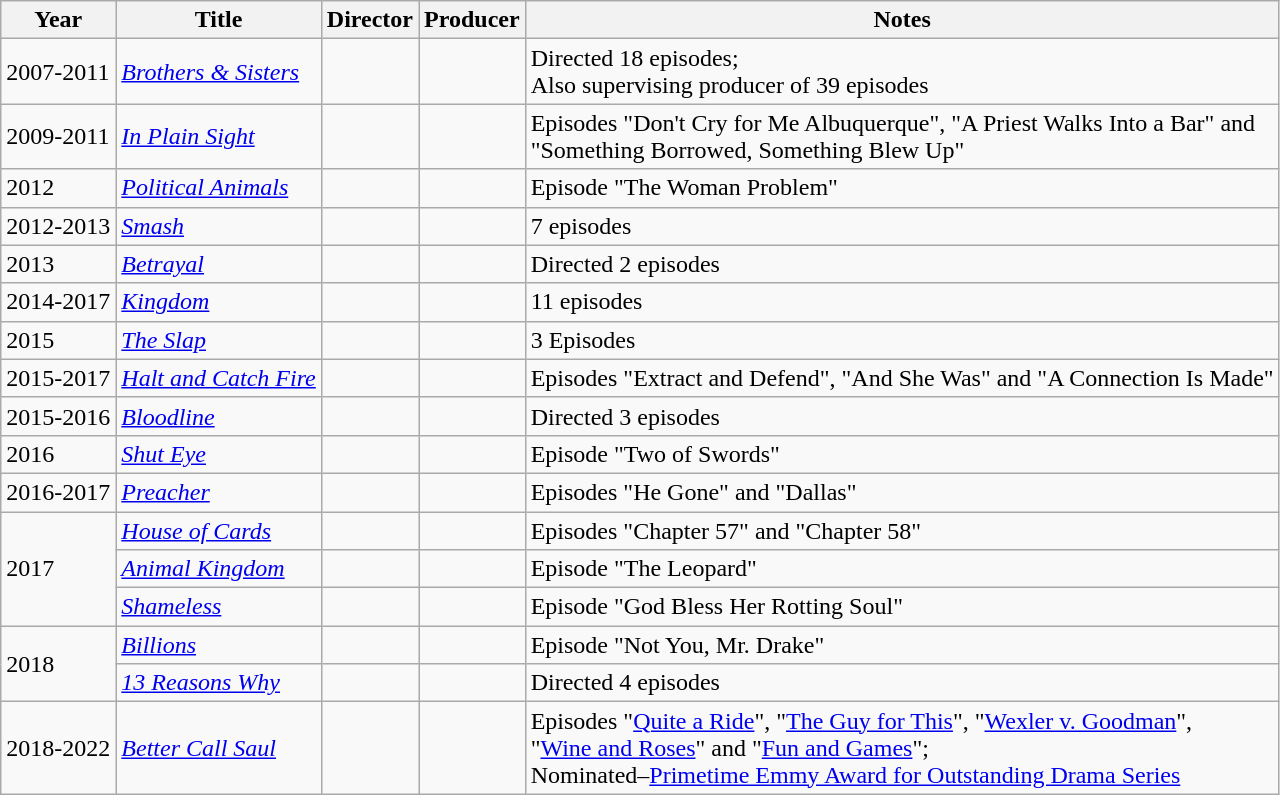<table class="wikitable">
<tr>
<th>Year</th>
<th>Title</th>
<th>Director</th>
<th>Producer</th>
<th>Notes</th>
</tr>
<tr>
<td>2007-2011</td>
<td><em><a href='#'>Brothers & Sisters</a></em></td>
<td></td>
<td></td>
<td>Directed 18 episodes;<br>Also supervising producer of 39 episodes</td>
</tr>
<tr>
<td>2009-2011</td>
<td><em><a href='#'>In Plain Sight</a></em></td>
<td></td>
<td></td>
<td>Episodes "Don't Cry for Me Albuquerque", "A Priest Walks Into a Bar" and<br>"Something Borrowed, Something Blew Up"</td>
</tr>
<tr>
<td>2012</td>
<td><em><a href='#'>Political Animals</a></em></td>
<td></td>
<td></td>
<td>Episode "The Woman Problem"</td>
</tr>
<tr>
<td>2012-2013</td>
<td><em><a href='#'>Smash</a></em></td>
<td></td>
<td></td>
<td>7 episodes</td>
</tr>
<tr>
<td>2013</td>
<td><em><a href='#'>Betrayal</a></em></td>
<td></td>
<td></td>
<td>Directed 2 episodes</td>
</tr>
<tr>
<td>2014-2017</td>
<td><em><a href='#'>Kingdom</a></em></td>
<td></td>
<td></td>
<td>11 episodes</td>
</tr>
<tr>
<td>2015</td>
<td><em><a href='#'>The Slap</a></em></td>
<td></td>
<td></td>
<td>3 Episodes</td>
</tr>
<tr>
<td>2015-2017</td>
<td><em><a href='#'>Halt and Catch Fire</a></em></td>
<td></td>
<td></td>
<td>Episodes "Extract and Defend", "And She Was" and "A Connection Is Made"</td>
</tr>
<tr>
<td>2015-2016</td>
<td><em><a href='#'>Bloodline</a></em></td>
<td></td>
<td></td>
<td>Directed 3 episodes</td>
</tr>
<tr>
<td>2016</td>
<td><em><a href='#'>Shut Eye</a></em></td>
<td></td>
<td></td>
<td>Episode "Two of Swords"</td>
</tr>
<tr>
<td>2016-2017</td>
<td><em><a href='#'>Preacher</a></em></td>
<td></td>
<td></td>
<td>Episodes "He Gone" and "Dallas"</td>
</tr>
<tr>
<td rowspan=3>2017</td>
<td><em><a href='#'>House of Cards</a></em></td>
<td></td>
<td></td>
<td>Episodes "Chapter 57" and "Chapter 58"</td>
</tr>
<tr>
<td><em><a href='#'>Animal Kingdom</a></em></td>
<td></td>
<td></td>
<td>Episode "The Leopard"</td>
</tr>
<tr>
<td><em><a href='#'>Shameless</a></em></td>
<td></td>
<td></td>
<td>Episode "God Bless Her Rotting Soul"</td>
</tr>
<tr>
<td rowspan=2>2018</td>
<td><em><a href='#'>Billions</a></em></td>
<td></td>
<td></td>
<td>Episode "Not You, Mr. Drake"</td>
</tr>
<tr>
<td><em><a href='#'>13 Reasons Why</a></em></td>
<td></td>
<td></td>
<td>Directed 4 episodes</td>
</tr>
<tr>
<td>2018-2022</td>
<td><em><a href='#'>Better Call Saul</a></em></td>
<td></td>
<td></td>
<td>Episodes "<a href='#'>Quite a Ride</a>", "<a href='#'>The Guy for This</a>", "<a href='#'>Wexler v. Goodman</a>",<br>"<a href='#'>Wine and Roses</a>" and "<a href='#'>Fun and Games</a>";<br>Nominated–<a href='#'>Primetime Emmy Award for Outstanding Drama Series</a></td>
</tr>
</table>
